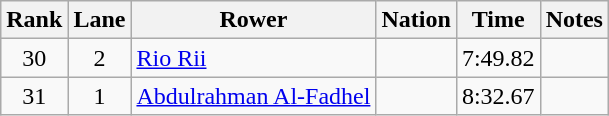<table class="wikitable sortable" style="text-align:center">
<tr>
<th>Rank</th>
<th>Lane</th>
<th>Rower</th>
<th>Nation</th>
<th>Time</th>
<th>Notes</th>
</tr>
<tr>
<td>30</td>
<td>2</td>
<td align=left><a href='#'>Rio Rii</a></td>
<td align=left></td>
<td>7:49.82</td>
<td></td>
</tr>
<tr>
<td>31</td>
<td>1</td>
<td align=left><a href='#'>Abdulrahman Al-Fadhel</a></td>
<td align=left></td>
<td>8:32.67</td>
<td></td>
</tr>
</table>
